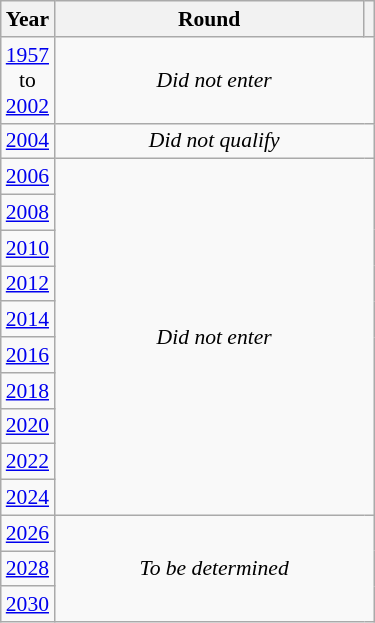<table class="wikitable" style="text-align: center; font-size:90%">
<tr>
<th>Year</th>
<th style="width:200px">Round</th>
<th></th>
</tr>
<tr>
<td><a href='#'>1957</a><br>to<br><a href='#'>2002</a></td>
<td colspan="2"><em>Did not enter</em></td>
</tr>
<tr>
<td><a href='#'>2004</a></td>
<td colspan="2"><em>Did not qualify</em></td>
</tr>
<tr>
<td><a href='#'>2006</a></td>
<td colspan="2" rowspan="10"><em>Did not enter</em></td>
</tr>
<tr>
<td><a href='#'>2008</a></td>
</tr>
<tr>
<td><a href='#'>2010</a></td>
</tr>
<tr>
<td><a href='#'>2012</a></td>
</tr>
<tr>
<td><a href='#'>2014</a></td>
</tr>
<tr>
<td><a href='#'>2016</a></td>
</tr>
<tr>
<td><a href='#'>2018</a></td>
</tr>
<tr>
<td><a href='#'>2020</a></td>
</tr>
<tr>
<td><a href='#'>2022</a></td>
</tr>
<tr>
<td><a href='#'>2024</a></td>
</tr>
<tr>
<td><a href='#'>2026</a></td>
<td colspan="2" rowspan="3"><em>To be determined</em></td>
</tr>
<tr>
<td><a href='#'>2028</a></td>
</tr>
<tr>
<td><a href='#'>2030</a></td>
</tr>
</table>
